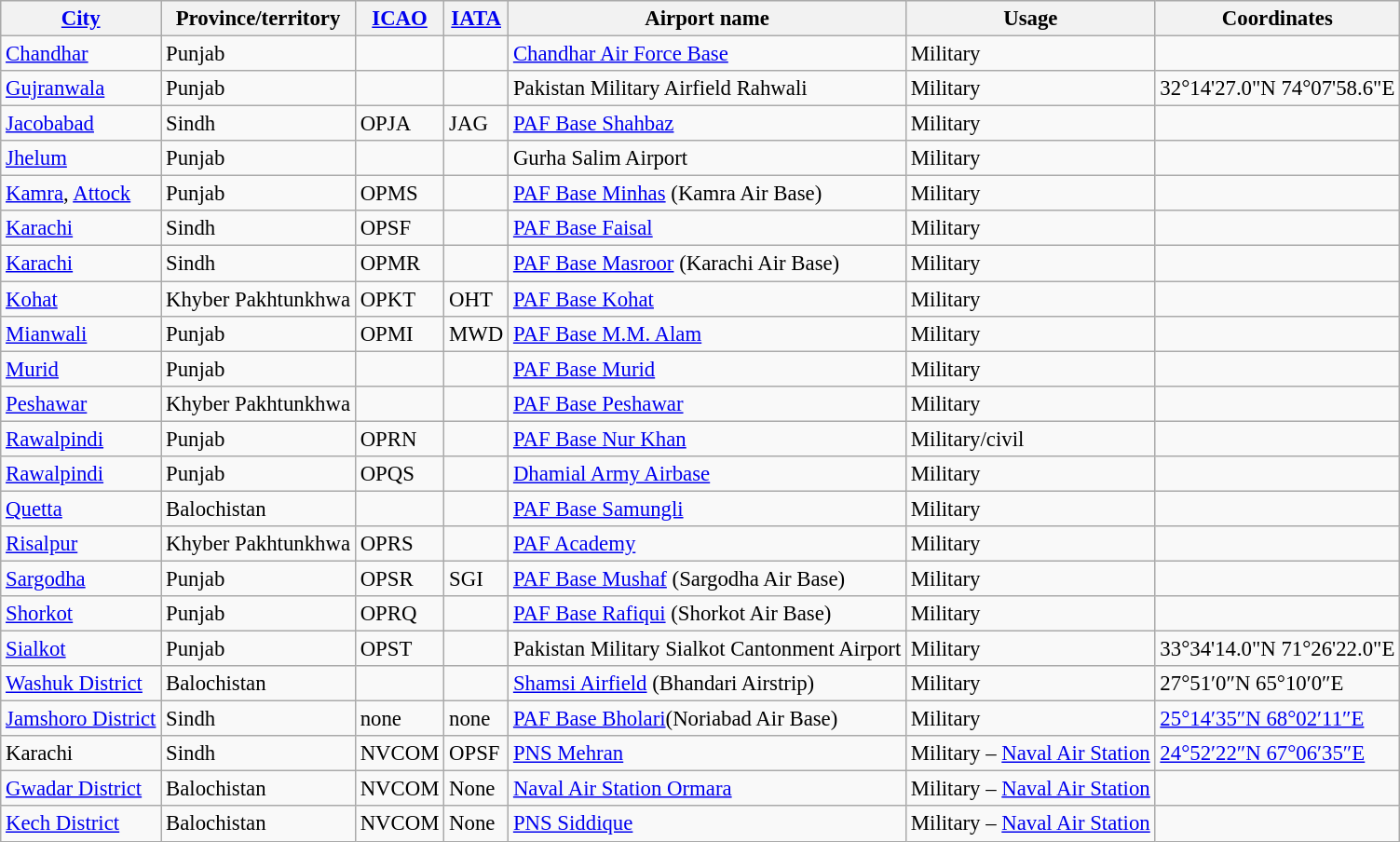<table class="wikitable sortable" style="font-size:95%;">
<tr style="font-weight:bold;background:#EEEEEE;">
<th><a href='#'>City</a></th>
<th>Province/territory</th>
<th><a href='#'>ICAO</a></th>
<th><a href='#'>IATA</a></th>
<th>Airport name</th>
<th>Usage</th>
<th>Coordinates</th>
</tr>
<tr style="vertical-align:top">
<td><a href='#'>Chandhar</a></td>
<td>Punjab</td>
<td></td>
<td></td>
<td><a href='#'>Chandhar Air Force Base</a></td>
<td>Military</td>
<td><small></small></td>
</tr>
<tr style="vertical-align:top">
<td><a href='#'>Gujranwala</a></td>
<td>Punjab</td>
<td></td>
<td></td>
<td>Pakistan Military Airfield Rahwali</td>
<td>Military</td>
<td>32°14'27.0"N 74°07'58.6"E</td>
</tr>
<tr style="vertical-align:top">
<td><a href='#'>Jacobabad</a></td>
<td>Sindh</td>
<td>OPJA</td>
<td>JAG</td>
<td><a href='#'>PAF Base Shahbaz</a></td>
<td>Military</td>
<td><small></small></td>
</tr>
<tr style="vertical-align:top">
<td><a href='#'>Jhelum</a></td>
<td>Punjab</td>
<td></td>
<td></td>
<td>Gurha Salim Airport</td>
<td>Military</td>
<td><small></small></td>
</tr>
<tr style="vertical-align:top">
<td><a href='#'>Kamra</a>, <a href='#'>Attock</a></td>
<td>Punjab</td>
<td>OPMS</td>
<td></td>
<td><a href='#'>PAF Base Minhas</a> (Kamra Air Base)</td>
<td>Military</td>
<td><small></small></td>
</tr>
<tr style="vertical-align:top">
<td><a href='#'>Karachi</a></td>
<td>Sindh</td>
<td>OPSF</td>
<td></td>
<td><a href='#'>PAF Base Faisal</a></td>
<td>Military</td>
<td><small></small></td>
</tr>
<tr style="vertical-align:top">
<td><a href='#'>Karachi</a></td>
<td>Sindh</td>
<td>OPMR</td>
<td></td>
<td><a href='#'>PAF Base Masroor</a> (Karachi Air Base)</td>
<td>Military</td>
<td><small></small></td>
</tr>
<tr style="vertical-align:top">
<td><a href='#'>Kohat</a></td>
<td>Khyber Pakhtunkhwa</td>
<td>OPKT</td>
<td>OHT</td>
<td><a href='#'>PAF Base Kohat</a></td>
<td>Military</td>
<td><small></small></td>
</tr>
<tr style="vertical-align:top">
<td><a href='#'>Mianwali</a></td>
<td>Punjab</td>
<td>OPMI</td>
<td>MWD</td>
<td><a href='#'>PAF Base M.M. Alam</a></td>
<td>Military</td>
<td><small></small></td>
</tr>
<tr style="vertical-align:top">
<td><a href='#'>Murid</a></td>
<td>Punjab</td>
<td></td>
<td></td>
<td><a href='#'>PAF Base Murid</a></td>
<td>Military</td>
<td><small></small></td>
</tr>
<tr style="vertical-align:top">
<td><a href='#'>Peshawar</a></td>
<td>Khyber Pakhtunkhwa</td>
<td></td>
<td></td>
<td><a href='#'>PAF Base Peshawar</a></td>
<td>Military</td>
<td><small></small></td>
</tr>
<tr style="vertical-align:top">
<td><a href='#'>Rawalpindi</a></td>
<td>Punjab</td>
<td>OPRN</td>
<td></td>
<td><a href='#'>PAF Base Nur Khan</a></td>
<td>Military/civil</td>
<td><small></small></td>
</tr>
<tr style="vertical-align:top">
<td><a href='#'>Rawalpindi</a></td>
<td>Punjab</td>
<td>OPQS</td>
<td></td>
<td><a href='#'>Dhamial Army Airbase</a></td>
<td>Military</td>
<td><small></small></td>
</tr>
<tr style="vertical-align:top">
<td><a href='#'>Quetta</a></td>
<td>Balochistan</td>
<td></td>
<td></td>
<td><a href='#'>PAF Base Samungli</a></td>
<td>Military</td>
<td><small></small></td>
</tr>
<tr style="vertical-align:top">
<td><a href='#'>Risalpur</a></td>
<td>Khyber Pakhtunkhwa</td>
<td>OPRS</td>
<td></td>
<td><a href='#'>PAF Academy</a></td>
<td>Military</td>
<td><small></small></td>
</tr>
<tr style="vertical-align:top">
<td><a href='#'>Sargodha</a></td>
<td>Punjab</td>
<td>OPSR</td>
<td>SGI</td>
<td><a href='#'>PAF Base Mushaf</a> (Sargodha Air Base)</td>
<td>Military</td>
<td><small></small></td>
</tr>
<tr style="vertical-align:top">
<td><a href='#'>Shorkot</a></td>
<td>Punjab</td>
<td>OPRQ</td>
<td></td>
<td><a href='#'>PAF Base Rafiqui</a> (Shorkot Air Base)</td>
<td>Military</td>
<td><small></small></td>
</tr>
<tr style="vertical-align:top">
<td><a href='#'>Sialkot</a></td>
<td>Punjab</td>
<td>OPST</td>
<td></td>
<td>Pakistan Military Sialkot Cantonment Airport</td>
<td>Military</td>
<td>33°34'14.0"N 71°26'22.0"E</td>
</tr>
<tr style="vertical-align:top">
<td><a href='#'>Washuk District</a></td>
<td>Balochistan</td>
<td></td>
<td></td>
<td><a href='#'>Shamsi Airfield</a> (Bhandari Airstrip)</td>
<td>Military</td>
<td>27°51′0″N 65°10′0″E</td>
</tr>
<tr>
<td><a href='#'>Jamshoro District</a></td>
<td>Sindh</td>
<td>none</td>
<td>none</td>
<td><a href='#'>PAF Base Bholari</a>(Noriabad Air Base)</td>
<td>Military</td>
<td><a href='#'>25°14′35″N 68°02′11″E</a></td>
</tr>
<tr>
<td>Karachi</td>
<td>Sindh</td>
<td>NVCOM</td>
<td>OPSF</td>
<td><a href='#'>PNS Mehran</a></td>
<td>Military – <a href='#'>Naval Air Station</a></td>
<td><a href='#'>24°52′22″N 67°06′35″E</a></td>
</tr>
<tr>
<td><a href='#'>Gwadar District</a></td>
<td>Balochistan</td>
<td>NVCOM</td>
<td>None</td>
<td><a href='#'>Naval Air Station Ormara</a></td>
<td>Military – <a href='#'>Naval Air Station</a></td>
<td></td>
</tr>
<tr>
<td><a href='#'>Kech District</a></td>
<td>Balochistan</td>
<td>NVCOM</td>
<td>None</td>
<td><a href='#'>PNS Siddique</a></td>
<td>Military – <a href='#'>Naval Air Station</a></td>
<td></td>
</tr>
</table>
